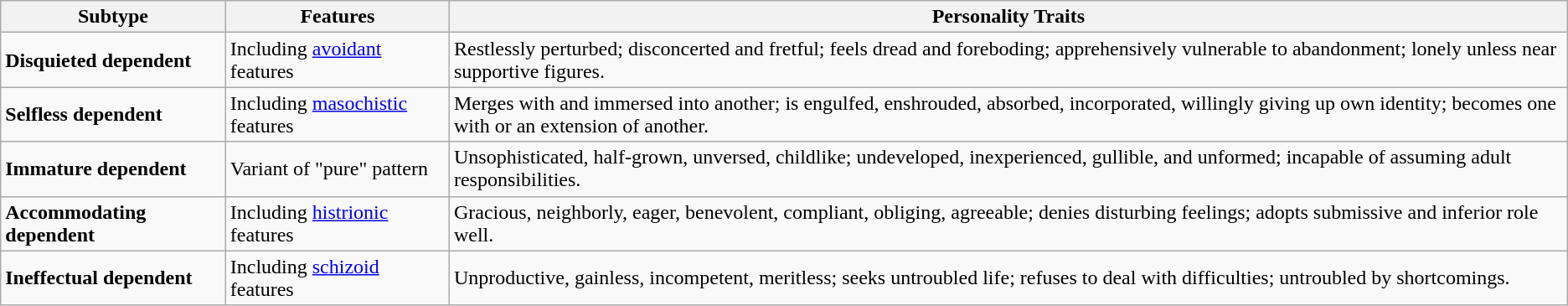<table class="wikitable">
<tr>
<th>Subtype</th>
<th>Features</th>
<th>Personality Traits</th>
</tr>
<tr>
<td><strong>Disquieted dependent</strong></td>
<td>Including <a href='#'>avoidant</a> features</td>
<td>Restlessly perturbed; disconcerted and fretful; feels dread and foreboding; apprehensively vulnerable to abandonment; lonely unless near supportive figures.</td>
</tr>
<tr>
<td><strong>Selfless dependent</strong></td>
<td>Including <a href='#'>masochistic</a> features</td>
<td>Merges with and immersed into another; is engulfed, enshrouded, absorbed, incorporated, willingly giving up own identity; becomes one with or an extension of another.</td>
</tr>
<tr>
<td><strong>Immature dependent</strong></td>
<td>Variant of "pure" pattern</td>
<td>Unsophisticated, half-grown, unversed, childlike; undeveloped, inexperienced, gullible, and unformed; incapable of assuming adult responsibilities.</td>
</tr>
<tr>
<td><strong>Accommodating dependent</strong></td>
<td>Including <a href='#'>histrionic</a> features</td>
<td>Gracious, neighborly, eager, benevolent, compliant, obliging, agreeable; denies disturbing feelings; adopts submissive and inferior role well.</td>
</tr>
<tr>
<td><strong>Ineffectual dependent</strong></td>
<td>Including <a href='#'>schizoid</a> features</td>
<td>Unproductive, gainless, incompetent, meritless; seeks untroubled life; refuses to deal with difficulties; untroubled by shortcomings.</td>
</tr>
</table>
